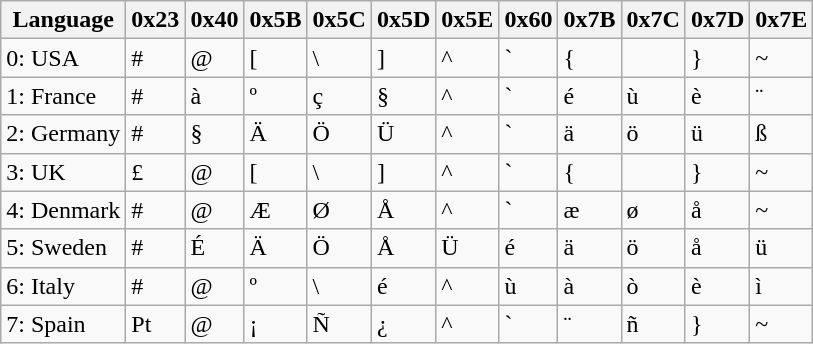<table class="wikitable">
<tr>
<th>Language</th>
<th>0x23</th>
<th>0x40</th>
<th>0x5B</th>
<th>0x5C</th>
<th>0x5D</th>
<th>0x5E</th>
<th>0x60</th>
<th>0x7B</th>
<th>0x7C</th>
<th>0x7D</th>
<th>0x7E</th>
</tr>
<tr>
<td>0: USA</td>
<td>#</td>
<td>@</td>
<td>[</td>
<td>\</td>
<td>]</td>
<td>^</td>
<td>`</td>
<td>{</td>
<td></td>
<td>}</td>
<td>~</td>
</tr>
<tr>
<td>1: France</td>
<td>#</td>
<td>à</td>
<td>º</td>
<td>ç</td>
<td>§</td>
<td>^</td>
<td>`</td>
<td>é</td>
<td>ù</td>
<td>è</td>
<td>¨</td>
</tr>
<tr>
<td>2: Germany</td>
<td>#</td>
<td>§</td>
<td>Ä</td>
<td>Ö</td>
<td>Ü</td>
<td>^</td>
<td>`</td>
<td>ä</td>
<td>ö</td>
<td>ü</td>
<td>ß</td>
</tr>
<tr>
<td>3: UK</td>
<td>£</td>
<td>@</td>
<td>[</td>
<td>\</td>
<td>]</td>
<td>^</td>
<td>`</td>
<td>{</td>
<td></td>
<td>}</td>
<td>~</td>
</tr>
<tr>
<td>4: Denmark</td>
<td>#</td>
<td>@</td>
<td>Æ</td>
<td>Ø</td>
<td>Å</td>
<td>^</td>
<td>`</td>
<td>æ</td>
<td>ø</td>
<td>å</td>
<td>~</td>
</tr>
<tr>
<td>5: Sweden</td>
<td>#</td>
<td>É</td>
<td>Ä</td>
<td>Ö</td>
<td>Å</td>
<td>Ü</td>
<td>é</td>
<td>ä</td>
<td>ö</td>
<td>å</td>
<td>ü</td>
</tr>
<tr>
<td>6: Italy</td>
<td>#</td>
<td>@</td>
<td>º</td>
<td>\</td>
<td>é</td>
<td>^</td>
<td>ù</td>
<td>à</td>
<td>ò</td>
<td>è</td>
<td>ì</td>
</tr>
<tr>
<td>7: Spain</td>
<td>Pt</td>
<td>@</td>
<td>¡</td>
<td>Ñ</td>
<td>¿</td>
<td>^</td>
<td>`</td>
<td>¨</td>
<td>ñ</td>
<td>}</td>
<td>~</td>
</tr>
</table>
